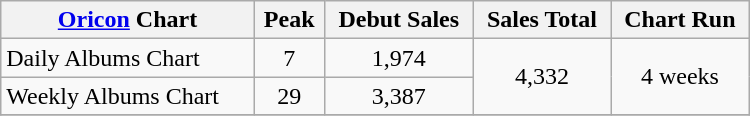<table class="wikitable" style="width:500px;">
<tr>
<th style="text-align:center;"><a href='#'>Oricon</a> Chart</th>
<th style="text-align:center;">Peak</th>
<th style="text-align:center;">Debut Sales</th>
<th style="text-align:center;">Sales Total</th>
<th style="text-align:center;">Chart Run</th>
</tr>
<tr>
<td align="left">Daily Albums Chart</td>
<td style="text-align:center;">7</td>
<td style="text-align:center;" rowspan="1">1,974</td>
<td style="text-align:center;" rowspan="2">4,332</td>
<td style="text-align:center;" rowspan="2">4 weeks</td>
</tr>
<tr>
<td align="left">Weekly Albums Chart</td>
<td style="text-align:center;">29</td>
<td style="text-align:center;" rowspan="1">3,387</td>
</tr>
<tr>
</tr>
</table>
